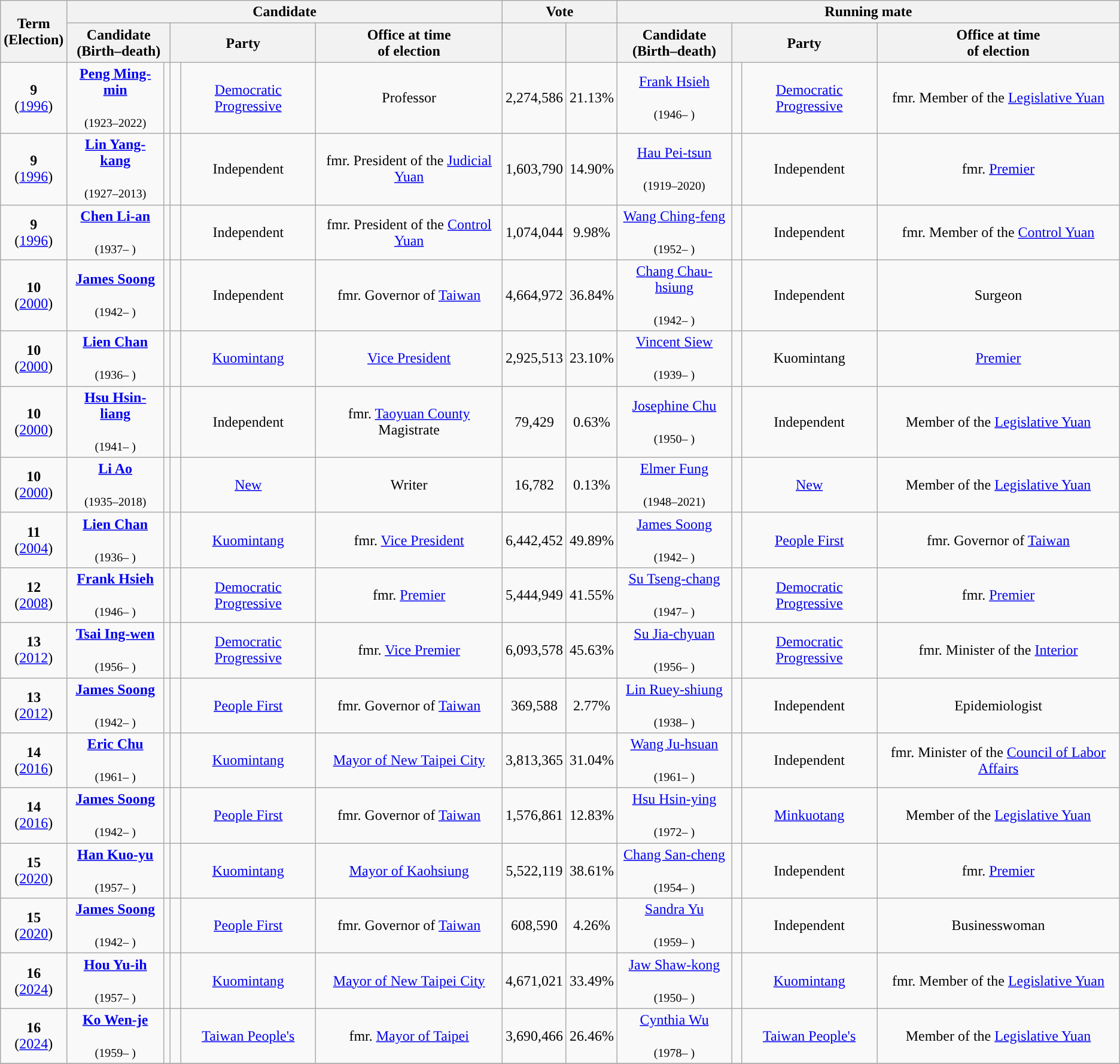<table class="wikitable sortable" style="text-align:center;">
<tr>
<th rowspan=2>Term<br>(Election)</th>
<th colspan=5>Candidate</th>
<th colspan=2>Vote</th>
<th colspan=4>Running mate</th>
</tr>
<tr>
<th colspan=2>Candidate<br>(Birth–death)</th>
<th colspan=2>Party</th>
<th>Office at time<br>of election</th>
<th data-sort-type="number"></th>
<th data-sort-type="number"></th>
<th>Candidate<br>(Birth–death)</th>
<th colspan=2>Party</th>
<th>Office at time<br>of election</th>
</tr>
<tr>
<td data-sort-value= "09"><strong>9</strong><br>(<a href='#'>1996</a>)</td>
<td data-sort-value= "Peng"><strong><a href='#'>Peng Ming-min</a></strong><br><br><small>(1923–2022)</small></td>
<td></td>
<td style="background-color:"> </td>
<td data-sort-value="DPP"><a href='#'>Democratic Progressive</a></td>
<td data-sort-value="professor">Professor</td>
<td>2,274,586</td>
<td>21.13%</td>
<td data-sort-value= "Hsieh"><a href='#'>Frank Hsieh</a><br><br><small>(1946– )</small></td>
<td style="background-color:"> </td>
<td data-sort-value="DPP"><a href='#'>Democratic Progressive</a></td>
<td data-sort-value="Legislative Yuan">fmr. Member of the <a href='#'>Legislative Yuan</a></td>
</tr>
<tr>
<td data-sort-value= "09"><strong>9</strong><br>(<a href='#'>1996</a>)</td>
<td data-sort-value= "Lin"><strong><a href='#'>Lin Yang-kang</a></strong><br><br><small>(1927–2013)</small></td>
<td></td>
<td style="background-color:"> </td>
<td data-sort-value="I">Independent</td>
<td data-sort-value="PJY">fmr. President of the <a href='#'>Judicial Yuan</a></td>
<td>1,603,790</td>
<td>14.90%</td>
<td data-sort-value= "Hau"><a href='#'>Hau Pei-tsun</a><br><br><small>(1919–2020)</small></td>
<td style="background-color:"> </td>
<td data-sort-value="I">Independent</td>
<td data-sort-value="premier">fmr. <a href='#'>Premier</a></td>
</tr>
<tr>
<td data-sort-value= "09"><strong>9</strong><br>(<a href='#'>1996</a>)</td>
<td data-sort-value= "Chen"><strong><a href='#'>Chen Li-an</a></strong><br><br><small>(1937– )</small></td>
<td></td>
<td style="background-color:"> </td>
<td data-sort-value="I">Independent</td>
<td data-sort-value="PCY">fmr. President of the <a href='#'>Control Yuan</a></td>
<td>1,074,044</td>
<td>9.98%</td>
<td data-sort-value= "Wang"><a href='#'>Wang Ching-feng</a><br><br><small>(1952– )</small></td>
<td style="background-color:"> </td>
<td data-sort-value="I">Independent</td>
<td data-sort-value="Control Yuan">fmr. Member of the <a href='#'>Control Yuan</a></td>
</tr>
<tr>
<td data-sort-value= "10"><strong>10</strong><br>(<a href='#'>2000</a>)</td>
<td data-sort-value= "Soong"><strong><a href='#'>James Soong</a></strong><br><br><small>(1942– )</small></td>
<td></td>
<td style="background-color:"> </td>
<td data-sort-value="I">Independent</td>
<td data-sort-value="Governor">fmr. Governor of <a href='#'>Taiwan</a></td>
<td>4,664,972</td>
<td>36.84%</td>
<td data-sort-value= "Chang"><a href='#'>Chang Chau-hsiung</a><br><br><small>(1942– )</small></td>
<td style="background-color:"> </td>
<td data-sort-value="I">Independent</td>
<td data-sort-value="surgeon">Surgeon</td>
</tr>
<tr>
<td data-sort-value= "10"><strong>10</strong><br>(<a href='#'>2000</a>)</td>
<td data-sort-value= "Lien"><strong><a href='#'>Lien Chan</a></strong><br><br><small>(1936– )</small></td>
<td></td>
<td style="background-color:"> </td>
<td data-sort-value="K"><a href='#'>Kuomintang</a></td>
<td data-sort-value="VP"><a href='#'>Vice President</a></td>
<td>2,925,513</td>
<td>23.10%</td>
<td data-sort-value= "Siew"><a href='#'>Vincent Siew</a><br><br><small>(1939– )</small></td>
<td style="background-color:"> </td>
<td data-sort-value="K">Kuomintang</td>
<td data-sort-value="premier"><a href='#'>Premier</a></td>
</tr>
<tr>
<td data-sort-value= "10"><strong>10</strong><br>(<a href='#'>2000</a>)</td>
<td data-sort-value= "Hsu"><strong><a href='#'>Hsu Hsin-liang</a></strong><br><br><small>(1941– )</small></td>
<td></td>
<td style="background-color:"> </td>
<td data-sort-value="I">Independent</td>
<td data-sort-value="Magistrate">fmr. <a href='#'>Taoyuan County</a> Magistrate</td>
<td>79,429</td>
<td>0.63%</td>
<td data-sort-value= "Chu"><a href='#'>Josephine Chu</a><br><br><small>(1950– )</small></td>
<td style="background-color:"> </td>
<td data-sort-value="I">Independent</td>
<td data-sort-value="Legislative Yuan">Member of the <a href='#'>Legislative Yuan</a></td>
</tr>
<tr>
<td data-sort-value= "10"><strong>10</strong><br>(<a href='#'>2000</a>)</td>
<td data-sort-value= "Li"><strong><a href='#'>Li Ao</a></strong><br><br><small>(1935–2018)</small></td>
<td></td>
<td style="background-color:"> </td>
<td data-sort-value="NP"><a href='#'>New</a></td>
<td data-sort-value="writer">Writer</td>
<td>16,782</td>
<td>0.13%</td>
<td data-sort-value= "Fung"><a href='#'>Elmer Fung</a><br><br><small>(1948–2021)</small></td>
<td style="background-color:"> </td>
<td data-sort-value="NP"><a href='#'>New</a></td>
<td data-sort-value="Legislative Yuan">Member of the <a href='#'>Legislative Yuan</a></td>
</tr>
<tr>
<td data-sort-value= "11"><strong>11</strong><br>(<a href='#'>2004</a>)</td>
<td data-sort-value= "Lien"><strong><a href='#'>Lien Chan</a></strong><br><br><small>(1936– )</small></td>
<td></td>
<td style="background-color:"> </td>
<td data-sort-value="K"><a href='#'>Kuomintang</a></td>
<td data-sort-value="VP">fmr. <a href='#'>Vice President</a></td>
<td>6,442,452</td>
<td>49.89%</td>
<td data-sort-value= "Soong"><a href='#'>James Soong</a><br><br><small>(1942– )</small></td>
<td style="background-color:"> </td>
<td data-sort-value="PFP"><a href='#'>People First</a></td>
<td data-sort-value="Governor">fmr. Governor of <a href='#'>Taiwan</a></td>
</tr>
<tr>
<td data-sort-value= "12"><strong>12</strong><br>(<a href='#'>2008</a>)</td>
<td data-sort-value= "Hsieh"><strong><a href='#'>Frank Hsieh</a></strong><br><br><small>(1946– )</small></td>
<td></td>
<td style="background-color:"> </td>
<td data-sort-value="DPP"><a href='#'>Democratic Progressive</a></td>
<td data-sort-value="premier">fmr. <a href='#'>Premier</a></td>
<td>5,444,949</td>
<td>41.55%</td>
<td data-sort-value= "Su Tseng-chang"><a href='#'>Su Tseng-chang</a><br><br><small>(1947– )</small></td>
<td style="background-color:"> </td>
<td data-sort-value="DPP"><a href='#'>Democratic Progressive</a></td>
<td data-sort-value="premier">fmr. <a href='#'>Premier</a></td>
</tr>
<tr>
<td data-sort-value= "13"><strong>13</strong><br>(<a href='#'>2012</a>)</td>
<td data-sort-value= "Tsai"><strong><a href='#'>Tsai Ing-wen</a></strong><br><br><small>(1956– )</small></td>
<td></td>
<td style="background-color:"> </td>
<td data-sort-value="DPP"><a href='#'>Democratic Progressive</a></td>
<td data-sort-value="vice premier">fmr. <a href='#'>Vice Premier</a></td>
<td>6,093,578</td>
<td>45.63%</td>
<td data-sort-value= "Su Jia-chyuan"><a href='#'>Su Jia-chyuan</a><br><br><small>(1956– )</small></td>
<td style="background-color:"> </td>
<td data-sort-value="DPP"><a href='#'>Democratic Progressive</a></td>
<td data-sort-value="Minister">fmr. Minister of the <a href='#'>Interior</a></td>
</tr>
<tr>
<td data-sort-value= "13"><strong>13</strong><br>(<a href='#'>2012</a>)</td>
<td data-sort-value= "Soong"><strong><a href='#'>James Soong</a></strong><br><br><small>(1942– )</small></td>
<td></td>
<td style="background-color:"> </td>
<td data-sort-value="PFP"><a href='#'>People First</a></td>
<td data-sort-value="Governor">fmr. Governor of <a href='#'>Taiwan</a></td>
<td>369,588</td>
<td>2.77%</td>
<td data-sort-value= "Lin"><a href='#'>Lin Ruey-shiung</a><br><br><small>(1938– )</small></td>
<td style="background-color:"> </td>
<td data-sort-value="I">Independent</td>
<td data-sort-value="epidemiologist">Epidemiologist</td>
</tr>
<tr>
<td data-sort-value= "14"><strong>14</strong><br>(<a href='#'>2016</a>)</td>
<td data-sort-value= "Chu"><strong><a href='#'>Eric Chu</a></strong><br><br><small>(1961– )</small></td>
<td></td>
<td style="background-color:"> </td>
<td data-sort-value="K"><a href='#'>Kuomintang</a></td>
<td data-sort-value="mayor NTPC"><a href='#'>Mayor of New Taipei City</a></td>
<td>3,813,365</td>
<td>31.04%</td>
<td data-sort-value= "Wang Ju-hsuan"><a href='#'>Wang Ju-hsuan</a><br><br><small>(1961– )</small></td>
<td style="background-color:"> </td>
<td data-sort-value="I">Independent</td>
<td data-sort-value="Minister">fmr. Minister of the <a href='#'>Council of Labor Affairs</a></td>
</tr>
<tr>
<td data-sort-value= "14"><strong>14</strong><br>(<a href='#'>2016</a>)</td>
<td data-sort-value= "Soong"><strong><a href='#'>James Soong</a></strong><br><br><small>(1942– )</small></td>
<td></td>
<td style="background-color:"> </td>
<td data-sort-value="PFP"><a href='#'>People First</a></td>
<td data-sort-value="Governor">fmr. Governor of <a href='#'>Taiwan</a></td>
<td>1,576,861</td>
<td>12.83%</td>
<td data-sort-value= "Hsu"><a href='#'>Hsu Hsin-ying</a><br><br><small>(1972– )</small></td>
<td style="background-color:"> </td>
<td data-sort-value="MKT"><a href='#'>Minkuotang</a></td>
<td data-sort-value="Legislative Yuan">Member of the <a href='#'>Legislative Yuan</a></td>
</tr>
<tr>
<td data-sort-value= "15"><strong>15</strong><br>(<a href='#'>2020</a>)</td>
<td data-sort-value= "Han"><strong><a href='#'>Han Kuo-yu</a></strong><br><br><small>(1957– )</small></td>
<td></td>
<td style="background-color:"> </td>
<td data-sort-value="K"><a href='#'>Kuomintang</a></td>
<td data-sort-value="mayor KH"><a href='#'>Mayor of Kaohsiung</a></td>
<td>5,522,119</td>
<td>38.61%</td>
<td data-sort-value= "Chang San-cheng"><a href='#'>Chang San-cheng</a><br><br><small>(1954– )</small></td>
<td style="background-color:"> </td>
<td data-sort-value="I">Independent</td>
<td data-sort-value="premier">fmr. <a href='#'>Premier</a></td>
</tr>
<tr>
<td data-sort-value= "15"><strong>15</strong><br>(<a href='#'>2020</a>)</td>
<td data-sort-value= "Soong"><strong><a href='#'>James Soong</a></strong><br><br><small>(1942– )</small></td>
<td></td>
<td style="background-color:"> </td>
<td data-sort-value="PFP"><a href='#'>People First</a></td>
<td data-sort-value="Governor">fmr. Governor of <a href='#'>Taiwan</a></td>
<td>608,590</td>
<td>4.26%</td>
<td data-sort-value= "Yu"><a href='#'>Sandra Yu</a><br><br><small>(1959– )</small></td>
<td style="background-color:"> </td>
<td data-sort-value="I">Independent</td>
<td data-sort-value="business">Businesswoman</td>
</tr>
<tr>
<td data-sort-value= "16"><strong>16</strong><br>(<a href='#'>2024</a>)</td>
<td data-sort-value= "Hou"><strong><a href='#'>Hou Yu-ih</a></strong><br><br><small>(1957– )</small></td>
<td></td>
<td style="background-color:"> </td>
<td data-sort-value="K"><a href='#'>Kuomintang</a></td>
<td data-sort-value="mayor NTPC"><a href='#'>Mayor of New Taipei City</a></td>
<td>4,671,021</td>
<td>33.49%</td>
<td data-sort-value= "Jaw"><a href='#'>Jaw Shaw-kong</a><br><br><small>(1950– )</small></td>
<td style="background-color:"> </td>
<td data-sort-value="K"><a href='#'>Kuomintang</a></td>
<td data-sort-value="Legislative Yuan">fmr. Member of the <a href='#'>Legislative Yuan</a></td>
</tr>
<tr>
<td data-sort-value= "16"><strong>16</strong><br>(<a href='#'>2024</a>)</td>
<td data-sort-value= "Ko"><strong><a href='#'>Ko Wen-je</a></strong><br><br><small>(1959– )</small></td>
<td></td>
<td style="background-color:"> </td>
<td data-sort-value="TPP"><a href='#'>Taiwan People's</a></td>
<td data-sort-value="Governor">fmr. <a href='#'>Mayor of Taipei</a></td>
<td>3,690,466</td>
<td>26.46%</td>
<td data-sort-value= "Wu"><a href='#'>Cynthia Wu</a><br><br><small>(1978– )</small></td>
<td style="background-color:"> </td>
<td data-sort-value="TPP"><a href='#'>Taiwan People's</a></td>
<td data-sort-value="Legislative Yuan">Member of the <a href='#'>Legislative Yuan</a></td>
</tr>
<tr>
</tr>
</table>
